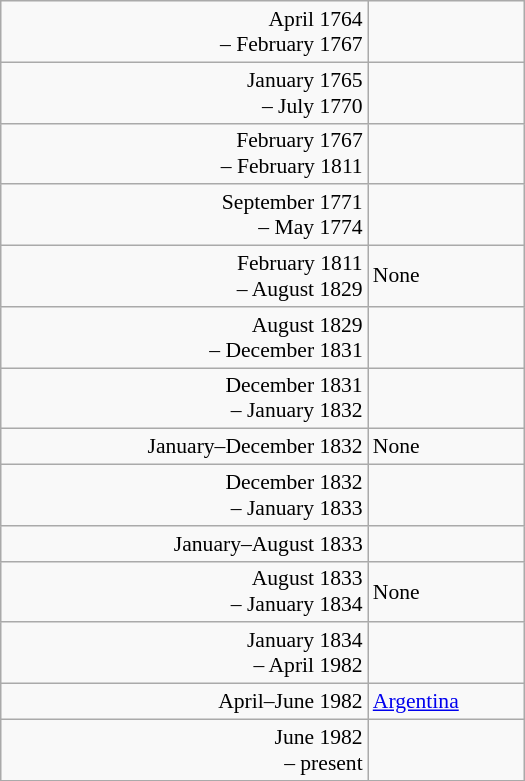<table class="wikitable" style="float:right; width:350px; margin:0 0 1em 1em; background:#f9f9f9; border:1px #aaa solid; border-collapse:collapse; font-size:90%;" cellspacing="0" cellpadding="2" border="1">
<tr>
<td align=right>April 1764<br>– February 1767</td>
<td></td>
</tr>
<tr>
<td align=right>January 1765<br>– July 1770</td>
<td></td>
</tr>
<tr>
<td align=right>February 1767<br>– February 1811</td>
<td></td>
</tr>
<tr>
<td align=right>September 1771<br>– May 1774</td>
<td></td>
</tr>
<tr>
<td align=right>February 1811<br>– August 1829</td>
<td>None</td>
</tr>
<tr>
<td align=right>August 1829<br>– December 1831</td>
<td></td>
</tr>
<tr>
<td align=right>December 1831<br>– January 1832</td>
<td></td>
</tr>
<tr>
<td align=right>January–December 1832</td>
<td>None</td>
</tr>
<tr>
<td align=right>December 1832<br>– January 1833</td>
<td></td>
</tr>
<tr>
<td align=right>January–August 1833</td>
<td></td>
</tr>
<tr>
<td align=right>August 1833<br>– January 1834</td>
<td>None</td>
</tr>
<tr>
<td align=right>January 1834<br>– April 1982</td>
<td></td>
</tr>
<tr>
<td align=right>April–June 1982</td>
<td> <a href='#'>Argentina</a></td>
</tr>
<tr>
<td align=right>June 1982<br>– present</td>
<td></td>
</tr>
</table>
